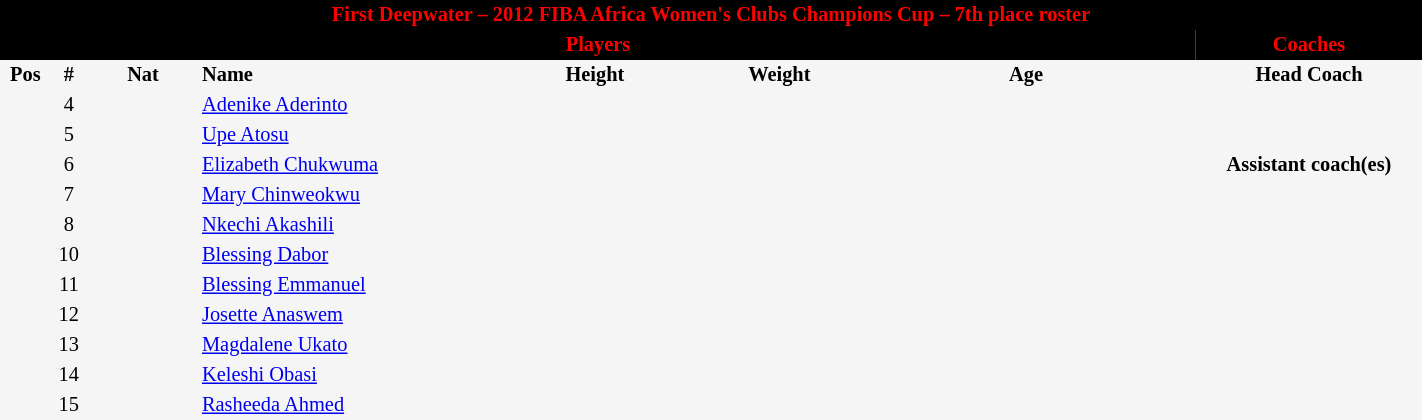<table border=0 cellpadding=2 cellspacing=0  |- bgcolor=#f5f5f5 style="text-align:center; font-size:85%;" width=75%>
<tr>
<td colspan="8" style="background: black; color: red"><strong>First Deepwater – 2012 FIBA Africa Women's Clubs Champions Cup – 7th place roster</strong></td>
</tr>
<tr>
<td colspan="7" style="background: black; color: red"><strong>Players</strong></td>
<td style="background: black; color: red"><strong>Coaches</strong></td>
</tr>
<tr style="background=#f5f5f5; color: black">
<th width=5px>Pos</th>
<th width=5px>#</th>
<th width=50px>Nat</th>
<th width=135px align=left>Name</th>
<th width=100px>Height</th>
<th width=70px>Weight</th>
<th width=160px>Age</th>
<th width=105px>Head Coach</th>
</tr>
<tr>
<td></td>
<td>4</td>
<td></td>
<td align=left><a href='#'>Adenike Aderinto</a></td>
<td></td>
<td></td>
<td><span></span></td>
<td></td>
</tr>
<tr>
<td></td>
<td>5</td>
<td></td>
<td align=left><a href='#'>Upe Atosu</a></td>
<td></td>
<td></td>
<td><span></span></td>
</tr>
<tr>
<td></td>
<td>6</td>
<td></td>
<td align=left><a href='#'>Elizabeth Chukwuma</a></td>
<td></td>
<td></td>
<td><span></span></td>
<td><strong>Assistant coach(es)</strong></td>
</tr>
<tr>
<td></td>
<td>7</td>
<td></td>
<td align=left><a href='#'>Mary Chinweokwu</a></td>
<td></td>
<td></td>
<td><span></span></td>
<td></td>
</tr>
<tr>
<td></td>
<td>8</td>
<td></td>
<td align=left><a href='#'>Nkechi Akashili</a></td>
<td></td>
<td></td>
<td><span></span></td>
</tr>
<tr>
<td></td>
<td>10</td>
<td></td>
<td align=left><a href='#'>Blessing Dabor</a></td>
<td></td>
<td></td>
<td><span></span></td>
</tr>
<tr>
<td></td>
<td>11</td>
<td></td>
<td align=left><a href='#'>Blessing Emmanuel</a></td>
<td></td>
<td></td>
<td></td>
</tr>
<tr>
<td></td>
<td>12</td>
<td></td>
<td align=left><a href='#'>Josette Anaswem</a></td>
<td></td>
<td></td>
<td><span></span></td>
</tr>
<tr>
<td></td>
<td>13</td>
<td></td>
<td align=left><a href='#'>Magdalene Ukato</a></td>
<td></td>
<td></td>
<td><span></span></td>
</tr>
<tr>
<td></td>
<td>14</td>
<td></td>
<td align=left><a href='#'>Keleshi Obasi</a></td>
<td></td>
<td></td>
<td><span></span></td>
</tr>
<tr>
<td></td>
<td>15</td>
<td></td>
<td align=left><a href='#'>Rasheeda Ahmed</a></td>
<td></td>
<td></td>
<td><span></span></td>
</tr>
</table>
